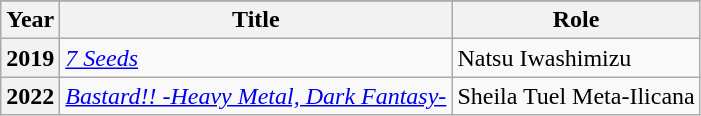<table class="wikitable plainrowheaders">
<tr>
</tr>
<tr>
<th scope="col">Year</th>
<th scope="col">Title</th>
<th scope="col">Role</th>
</tr>
<tr>
<th scope="row">2019</th>
<td><em><a href='#'>7 Seeds</a></em></td>
<td>Natsu Iwashimizu</td>
</tr>
<tr>
<th scope="row">2022</th>
<td><em><a href='#'>Bastard!! -Heavy Metal, Dark Fantasy-</a></em></td>
<td>Sheila Tuel Meta-Ilicana</td>
</tr>
</table>
